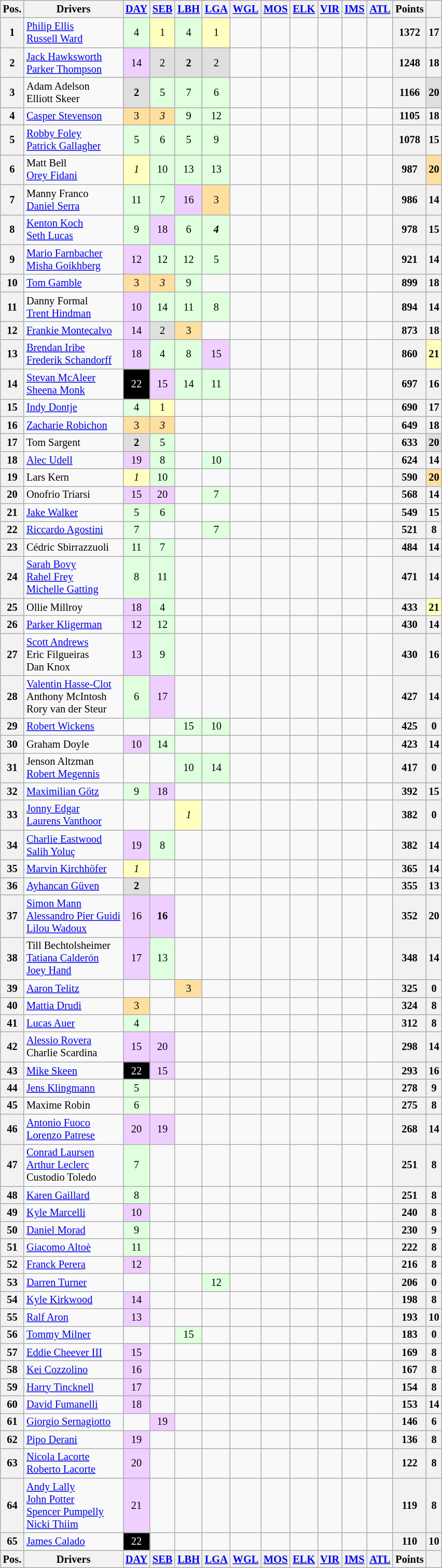<table class="wikitable" style="font-size:85%;">
<tr>
<th>Pos.</th>
<th>Drivers</th>
<th><a href='#'>DAY</a></th>
<th><a href='#'>SEB</a></th>
<th><a href='#'>LBH</a></th>
<th><a href='#'>LGA</a></th>
<th><a href='#'>WGL</a></th>
<th><a href='#'>MOS</a></th>
<th><a href='#'>ELK</a></th>
<th><a href='#'>VIR</a></th>
<th><a href='#'>IMS</a></th>
<th><a href='#'>ATL</a></th>
<th>Points</th>
<th></th>
</tr>
<tr>
<th>1</th>
<td> <a href='#'>Philip Ellis</a><br> <a href='#'>Russell Ward</a></td>
<td style="background:#dfffdf" align="center">4</td>
<td style="background:#ffffbf" align="center">1</td>
<td style="background:#dfffdf" align="center">4</td>
<td style="background:#ffffbf" align="center">1</td>
<td style="background:#" align="center"></td>
<td style="background:#" align="center"></td>
<td style="background:#" align="center"></td>
<td style="background:#" align="center"></td>
<td style="background:#" align="center"></td>
<td style="background:#" align="center"></td>
<th>1372</th>
<th>17</th>
</tr>
<tr>
<th>2</th>
<td> <a href='#'>Jack Hawksworth</a><br> <a href='#'>Parker Thompson</a></td>
<td style="background:#efcfff" align="center">14</td>
<td style="background:#dfdfdf" align="center">2</td>
<td style="background:#dfdfdf" align="center"><strong>2</strong></td>
<td style="background:#dfdfdf" align="center">2</td>
<td style="background:#" align="center"></td>
<td style="background:#" align="center"></td>
<td style="background:#" align="center"></td>
<td style="background:#" align="center"></td>
<td style="background:#" align="center"></td>
<td style="background:#" align="center"></td>
<th>1248</th>
<th>18</th>
</tr>
<tr>
<th>3</th>
<td> Adam Adelson<br> Elliott Skeer</td>
<td style="background:#dfdfdf" align="center"><strong>2</strong></td>
<td style="background:#dfffdf" align="center">5</td>
<td style="background:#dfffdf" align="center">7</td>
<td style="background:#dfffdf" align="center">6</td>
<td style="background:#" align="center"></td>
<td style="background:#" align="center"></td>
<td style="background:#" align="center"></td>
<td style="background:#" align="center"></td>
<td style="background:#" align="center"></td>
<td style="background:#" align="center"></td>
<th>1166</th>
<th style="background:#dfdfdf">20</th>
</tr>
<tr>
<th>4</th>
<td> <a href='#'>Casper Stevenson</a></td>
<td style="background:#ffdf9f" align="center">3</td>
<td style="background:#ffdf9f" align="center"><em>3</em></td>
<td style="background:#dfffdf" align="center">9</td>
<td style="background:#dfffdf" align="center">12</td>
<td style="background:#" align="center"></td>
<td style="background:#" align="center"></td>
<td style="background:#" align="center"></td>
<td style="background:#" align="center"></td>
<td style="background:#" align="center"></td>
<td style="background:#" align="center"></td>
<th>1105</th>
<th>18</th>
</tr>
<tr>
<th>5</th>
<td> <a href='#'>Robby Foley</a><br> <a href='#'>Patrick Gallagher</a></td>
<td style="background:#dfffdf" align="center">5</td>
<td style="background:#dfffdf" align="center">6</td>
<td style="background:#dfffdf" align="center">5</td>
<td style="background:#dfffdf" align="center">9</td>
<td style="background:#" align="center"></td>
<td style="background:#" align="center"></td>
<td style="background:#" align="center"></td>
<td style="background:#" align="center"></td>
<td style="background:#" align="center"></td>
<td style="background:#" align="center"></td>
<th>1078</th>
<th>15</th>
</tr>
<tr>
<th>6</th>
<td> Matt Bell<br> <a href='#'>Orey Fidani</a></td>
<td style="background:#ffffbf" align="center"><em>1</em></td>
<td style="background:#dfffdf" align="center">10</td>
<td style="background:#dfffdf" align="center">13</td>
<td style="background:#dfffdf" align="center">13</td>
<td style="background:#" align="center"></td>
<td style="background:#" align="center"></td>
<td style="background:#" align="center"></td>
<td style="background:#" align="center"></td>
<td style="background:#" align="center"></td>
<td style="background:#" align="center"></td>
<th>987</th>
<th style="background:#ffdf9f">20</th>
</tr>
<tr>
<th>7</th>
<td> Manny Franco<br> <a href='#'>Daniel Serra</a></td>
<td style="background:#dfffdf" align="center">11</td>
<td style="background:#dfffdf" align="center">7</td>
<td style="background:#efcfff" align="center">16</td>
<td style="background:#ffdf9f" align="center">3</td>
<td style="background:#" align="center"></td>
<td style="background:#" align="center"></td>
<td style="background:#" align="center"></td>
<td style="background:#" align="center"></td>
<td style="background:#" align="center"></td>
<td style="background:#" align="center"></td>
<th>986</th>
<th>14</th>
</tr>
<tr>
<th>8</th>
<td> <a href='#'>Kenton Koch</a><br> <a href='#'>Seth Lucas</a></td>
<td style="background:#dfffdf" align="center">9</td>
<td style="background:#efcfff" align="center">18</td>
<td style="background:#dfffdf" align="center">6</td>
<td style="background:#dfffdf" align="center"><strong><em>4</em></strong></td>
<td style="background:#" align="center"></td>
<td style="background:#" align="center"></td>
<td style="background:#" align="center"></td>
<td style="background:#" align="center"></td>
<td style="background:#" align="center"></td>
<td style="background:#" align="center"></td>
<th>978</th>
<th>15</th>
</tr>
<tr>
<th>9</th>
<td> <a href='#'>Mario Farnbacher</a><br> <a href='#'>Misha Goikhberg</a></td>
<td style="background:#efcfff" align="center">12</td>
<td style="background:#dfffdf" align="center">12</td>
<td style="background:#dfffdf" align="center">12</td>
<td style="background:#dfffdf" align="center">5</td>
<td style="background:#" align="center"></td>
<td style="background:#" align="center"></td>
<td style="background:#" align="center"></td>
<td style="background:#" align="center"></td>
<td style="background:#" align="center"></td>
<td style="background:#" align="center"></td>
<th>921</th>
<th>14</th>
</tr>
<tr>
<th>10</th>
<td> <a href='#'>Tom Gamble</a></td>
<td style="background:#ffdf9f" align="center">3</td>
<td style="background:#ffdf9f" align="center"><em>3</em></td>
<td style="background:#dfffdf" align="center">9</td>
<td></td>
<td style="background:#" align="center"></td>
<td style="background:#" align="center"></td>
<td style="background:#" align="center"></td>
<td style="background:#" align="center"></td>
<td style="background:#" align="center"></td>
<td style="background:#" align="center"></td>
<th>899</th>
<th>18</th>
</tr>
<tr>
<th>11</th>
<td> Danny Formal<br> <a href='#'>Trent Hindman</a></td>
<td style="background:#efcfff" align="center">10</td>
<td style="background:#dfffdf" align="center">14</td>
<td style="background:#dfffdf" align="center">11</td>
<td style="background:#dfffdf" align="center">8</td>
<td style="background:#" align="center"></td>
<td style="background:#" align="center"></td>
<td style="background:#" align="center"></td>
<td style="background:#" align="center"></td>
<td style="background:#" align="center"></td>
<td style="background:#" align="center"></td>
<th>894</th>
<th>14</th>
</tr>
<tr>
<th>12</th>
<td> <a href='#'>Frankie Montecalvo</a></td>
<td style="background:#efcfff" align="center">14</td>
<td style="background:#dfdfdf" align="center">2</td>
<td style="background:#ffdf9f" align="center">3</td>
<td></td>
<td style="background:#" align="center"></td>
<td style="background:#" align="center"></td>
<td style="background:#" align="center"></td>
<td style="background:#" align="center"></td>
<td style="background:#" align="center"></td>
<td style="background:#" align="center"></td>
<th>873</th>
<th>18</th>
</tr>
<tr>
<th>13</th>
<td> <a href='#'>Brendan Iribe</a><br> <a href='#'>Frederik Schandorff</a></td>
<td style="background:#efcfff" align="center">18</td>
<td style="background:#dfffdf" align="center">4</td>
<td style="background:#dfffdf" align="center">8</td>
<td style="background:#efcfff" align="center">15</td>
<td style="background:#" align="center"></td>
<td style="background:#" align="center"></td>
<td style="background:#" align="center"></td>
<td style="background:#" align="center"></td>
<td style="background:#" align="center"></td>
<td style="background:#" align="center"></td>
<th>860</th>
<th style="background:#ffffbf">21</th>
</tr>
<tr>
<th>14</th>
<td> <a href='#'>Stevan McAleer</a><br> <a href='#'>Sheena Monk</a></td>
<td style="background:#000000; color:#ffffff" align="center">22</td>
<td style="background:#efcfff" align="center">15</td>
<td style="background:#dfffdf" align="center">14</td>
<td style="background:#dfffdf" align="center">11</td>
<td style="background:#" align="center"></td>
<td style="background:#" align="center"></td>
<td style="background:#" align="center"></td>
<td style="background:#" align="center"></td>
<td style="background:#" align="center"></td>
<td style="background:#" align="center"></td>
<th>697</th>
<th>16</th>
</tr>
<tr>
<th>15</th>
<td> <a href='#'>Indy Dontje</a></td>
<td style="background:#dfffdf" align="center">4</td>
<td style="background:#ffffbf" align="center">1</td>
<td></td>
<td></td>
<td style="background:#" align="center"></td>
<td style="background:#" align="center"></td>
<td style="background:#" align="center"></td>
<td style="background:#" align="center"></td>
<td style="background:#" align="center"></td>
<td style="background:#" align="center"></td>
<th>690</th>
<th>17</th>
</tr>
<tr>
<th>16</th>
<td> <a href='#'>Zacharie Robichon</a></td>
<td style="background:#ffdf9f" align="center">3</td>
<td style="background:#ffdf9f" align="center"><em>3</em></td>
<td></td>
<td></td>
<td style="background:#" align="center"></td>
<td style="background:#" align="center"></td>
<td style="background:#" align="center"></td>
<td style="background:#" align="center"></td>
<td style="background:#" align="center"></td>
<td style="background:#" align="center"></td>
<th>649</th>
<th>18</th>
</tr>
<tr>
<th>17</th>
<td> Tom Sargent</td>
<td style="background:#dfdfdf" align="center"><strong>2</strong></td>
<td style="background:#dfffdf" align="center">5</td>
<td></td>
<td></td>
<td style="background:#" align="center"></td>
<td style="background:#" align="center"></td>
<td style="background:#" align="center"></td>
<td style="background:#" align="center"></td>
<td style="background:#" align="center"></td>
<td style="background:#" align="center"></td>
<th>633</th>
<th style="background:#dfdfdf">20</th>
</tr>
<tr>
<th>18</th>
<td> <a href='#'>Alec Udell</a></td>
<td style="background:#efcfff" align="center">19</td>
<td style="background:#dfffdf" align="center">8</td>
<td></td>
<td style="background:#dfffdf" align="center">10</td>
<td style="background:#" align="center"></td>
<td style="background:#" align="center"></td>
<td style="background:#" align="center"></td>
<td style="background:#" align="center"></td>
<td style="background:#" align="center"></td>
<td style="background:#" align="center"></td>
<th>624</th>
<th>14</th>
</tr>
<tr>
<th>19</th>
<td> Lars Kern</td>
<td style="background:#ffffbf" align="center"><em>1</em></td>
<td style="background:#dfffdf" align="center">10</td>
<td></td>
<td></td>
<td style="background:#" align="center"></td>
<td style="background:#" align="center"></td>
<td style="background:#" align="center"></td>
<td style="background:#" align="center"></td>
<td style="background:#" align="center"></td>
<td style="background:#" align="center"></td>
<th>590</th>
<th style="background:#ffdf9f">20</th>
</tr>
<tr>
<th>20</th>
<td> Onofrio Triarsi</td>
<td style="background:#efcfff" align="center">15</td>
<td style="background:#efcfff" align="center">20</td>
<td></td>
<td style="background:#dfffdf" align="center">7</td>
<td style="background:#" align="center"></td>
<td style="background:#" align="center"></td>
<td style="background:#" align="center"></td>
<td style="background:#" align="center"></td>
<td style="background:#" align="center"></td>
<td style="background:#" align="center"></td>
<th>568</th>
<th>14</th>
</tr>
<tr>
<th>21</th>
<td> <a href='#'>Jake Walker</a></td>
<td style="background:#dfffdf" align="center">5</td>
<td style="background:#dfffdf" align="center">6</td>
<td></td>
<td></td>
<td style="background:#" align="center"></td>
<td style="background:#" align="center"></td>
<td style="background:#" align="center"></td>
<td style="background:#" align="center"></td>
<td style="background:#" align="center"></td>
<td style="background:#" align="center"></td>
<th>549</th>
<th>15</th>
</tr>
<tr>
<th>22</th>
<td> <a href='#'>Riccardo Agostini</a></td>
<td style="background:#dfffdf" align="center">7</td>
<td></td>
<td></td>
<td style="background:#dfffdf" align="center">7</td>
<td style="background:#" align="center"></td>
<td style="background:#" align="center"></td>
<td style="background:#" align="center"></td>
<td style="background:#" align="center"></td>
<td style="background:#" align="center"></td>
<td style="background:#" align="center"></td>
<th>521</th>
<th>8</th>
</tr>
<tr>
<th>23</th>
<td> Cédric Sbirrazzuoli</td>
<td style="background:#dfffdf" align="center">11</td>
<td style="background:#dfffdf" align="center">7</td>
<td></td>
<td></td>
<td style="background:#" align="center"></td>
<td style="background:#" align="center"></td>
<td style="background:#" align="center"></td>
<td style="background:#" align="center"></td>
<td style="background:#" align="center"></td>
<td style="background:#" align="center"></td>
<th>484</th>
<th>14</th>
</tr>
<tr>
<th>24</th>
<td> <a href='#'>Sarah Bovy</a><br> <a href='#'>Rahel Frey</a><br> <a href='#'>Michelle Gatting</a></td>
<td style="background:#dfffdf" align="center">8</td>
<td style="background:#dfffdf" align="center">11</td>
<td></td>
<td></td>
<td style="background:#" align="center"></td>
<td style="background:#" align="center"></td>
<td style="background:#" align="center"></td>
<td style="background:#" align="center"></td>
<td style="background:#" align="center"></td>
<td style="background:#" align="center"></td>
<th>471</th>
<th>14</th>
</tr>
<tr>
<th>25</th>
<td> Ollie Millroy</td>
<td style="background:#efcfff" align="center">18</td>
<td style="background:#dfffdf" align="center">4</td>
<td></td>
<td></td>
<td style="background:#" align="center"></td>
<td style="background:#" align="center"></td>
<td style="background:#" align="center"></td>
<td style="background:#" align="center"></td>
<td style="background:#" align="center"></td>
<td style="background:#" align="center"></td>
<th>433</th>
<th style="background:#ffffbf">21</th>
</tr>
<tr>
<th>26</th>
<td> <a href='#'>Parker Kligerman</a></td>
<td style="background:#efcfff" align="center">12</td>
<td style="background:#dfffdf" align="center">12</td>
<td></td>
<td></td>
<td style="background:#" align="center"></td>
<td style="background:#" align="center"></td>
<td style="background:#" align="center"></td>
<td style="background:#" align="center"></td>
<td style="background:#" align="center"></td>
<td style="background:#" align="center"></td>
<th>430</th>
<th>14</th>
</tr>
<tr>
<th>27</th>
<td> <a href='#'>Scott Andrews</a><br> Eric Filgueiras<br> Dan Knox</td>
<td style="background:#efcfff" align="center">13</td>
<td style="background:#dfffdf" align="center">9</td>
<td></td>
<td></td>
<td style="background:#" align="center"></td>
<td style="background:#" align="center"></td>
<td style="background:#" align="center"></td>
<td style="background:#" align="center"></td>
<td style="background:#" align="center"></td>
<td style="background:#" align="center"></td>
<th>430</th>
<th>16</th>
</tr>
<tr>
<th>28</th>
<td> <a href='#'>Valentin Hasse-Clot</a><br> Anthony McIntosh<br> Rory van der Steur</td>
<td style="background:#dfffdf" align="center">6</td>
<td style="background:#efcfff" align="center">17</td>
<td></td>
<td></td>
<td style="background:#" align="center"></td>
<td style="background:#" align="center"></td>
<td style="background:#" align="center"></td>
<td style="background:#" align="center"></td>
<td style="background:#" align="center"></td>
<td style="background:#" align="center"></td>
<th>427</th>
<th>14</th>
</tr>
<tr>
<th>29</th>
<td> <a href='#'>Robert Wickens</a></td>
<td></td>
<td></td>
<td style="background:#dfffdf" align="center">15</td>
<td style="background:#dfffdf" align="center">10</td>
<td style="background:#" align="center"></td>
<td style="background:#" align="center"></td>
<td style="background:#" align="center"></td>
<td style="background:#" align="center"></td>
<td style="background:#" align="center"></td>
<td style="background:#" align="center"></td>
<th>425</th>
<th>0</th>
</tr>
<tr>
<th>30</th>
<td> Graham Doyle</td>
<td style="background:#efcfff" align="center">10</td>
<td style="background:#dfffdf" align="center">14</td>
<td></td>
<td></td>
<td style="background:#" align="center"></td>
<td style="background:#" align="center"></td>
<td style="background:#" align="center"></td>
<td style="background:#" align="center"></td>
<td style="background:#" align="center"></td>
<td style="background:#" align="center"></td>
<th>423</th>
<th>14</th>
</tr>
<tr>
<th>31</th>
<td> Jenson Altzman<br> <a href='#'>Robert Megennis</a></td>
<td></td>
<td></td>
<td style="background:#dfffdf" align="center">10</td>
<td style="background:#dfffdf" align="center">14</td>
<td style="background:#" align="center"></td>
<td style="background:#" align="center"></td>
<td style="background:#" align="center"></td>
<td style="background:#" align="center"></td>
<td style="background:#" align="center"></td>
<td style="background:#" align="center"></td>
<th>417</th>
<th>0</th>
</tr>
<tr>
<th>32</th>
<td> <a href='#'>Maximilian Götz</a></td>
<td style="background:#dfffdf" align="center">9</td>
<td style="background:#efcfff" align="center">18</td>
<td></td>
<td></td>
<td style="background:#" align="center"></td>
<td style="background:#" align="center"></td>
<td style="background:#" align="center"></td>
<td style="background:#" align="center"></td>
<td style="background:#" align="center"></td>
<td style="background:#" align="center"></td>
<th>392</th>
<th>15</th>
</tr>
<tr>
<th>33</th>
<td> <a href='#'>Jonny Edgar</a><br> <a href='#'>Laurens Vanthoor</a></td>
<td></td>
<td></td>
<td style="background:#ffffbf" align="center"><em>1</em></td>
<td></td>
<td style="background:#" align="center"></td>
<td style="background:#" align="center"></td>
<td style="background:#" align="center"></td>
<td style="background:#" align="center"></td>
<td style="background:#" align="center"></td>
<td style="background:#" align="center"></td>
<th>382</th>
<th>0</th>
</tr>
<tr>
<th>34</th>
<td> <a href='#'>Charlie Eastwood</a><br> <a href='#'>Salih Yoluç</a></td>
<td style="background:#efcfff" align="center">19</td>
<td style="background:#dfffdf" align="center">8</td>
<td></td>
<td></td>
<td style="background:#" align="center"></td>
<td style="background:#" align="center"></td>
<td style="background:#" align="center"></td>
<td style="background:#" align="center"></td>
<td style="background:#" align="center"></td>
<td style="background:#" align="center"></td>
<th>382</th>
<th>14</th>
</tr>
<tr>
<th>35</th>
<td> <a href='#'>Marvin Kirchhöfer</a></td>
<td style="background:#ffffbf" align="center"><em>1</em></td>
<td></td>
<td></td>
<td></td>
<td style="background:#" align="center"></td>
<td style="background:#" align="center"></td>
<td style="background:#" align="center"></td>
<td style="background:#" align="center"></td>
<td style="background:#" align="center"></td>
<td style="background:#" align="center"></td>
<th>365</th>
<th>14</th>
</tr>
<tr>
<th>36</th>
<td> <a href='#'>Ayhancan Güven</a></td>
<td style="background:#dfdfdf" align="center"><strong>2</strong></td>
<td></td>
<td></td>
<td></td>
<td style="background:#" align="center"></td>
<td style="background:#" align="center"></td>
<td style="background:#" align="center"></td>
<td style="background:#" align="center"></td>
<td style="background:#" align="center"></td>
<td style="background:#" align="center"></td>
<th>355</th>
<th>13</th>
</tr>
<tr>
<th>37</th>
<td> <a href='#'>Simon Mann</a><br> <a href='#'>Alessandro Pier Guidi</a><br> <a href='#'>Lilou Wadoux</a></td>
<td style="background:#efcfff" align="center">16</td>
<td style="background:#efcfff" align="center"><strong>16</strong></td>
<td></td>
<td></td>
<td style="background:#" align="center"></td>
<td style="background:#" align="center"></td>
<td style="background:#" align="center"></td>
<td style="background:#" align="center"></td>
<td style="background:#" align="center"></td>
<td style="background:#" align="center"></td>
<th>352</th>
<th>20</th>
</tr>
<tr>
<th>38</th>
<td> Till Bechtolsheimer<br> <a href='#'>Tatiana Calderón</a><br> <a href='#'>Joey Hand</a></td>
<td style="background:#efcfff" align="center">17</td>
<td style="background:#dfffdf" align="center">13</td>
<td></td>
<td></td>
<td style="background:#" align="center"></td>
<td style="background:#" align="center"></td>
<td style="background:#" align="center"></td>
<td style="background:#" align="center"></td>
<td style="background:#" align="center"></td>
<td style="background:#" align="center"></td>
<th>348</th>
<th>14</th>
</tr>
<tr>
<th>39</th>
<td> <a href='#'>Aaron Telitz</a></td>
<td></td>
<td></td>
<td style="background:#ffdf9f" align="center">3</td>
<td></td>
<td style="background:#" align="center"></td>
<td style="background:#" align="center"></td>
<td style="background:#" align="center"></td>
<td style="background:#" align="center"></td>
<td style="background:#" align="center"></td>
<td style="background:#" align="center"></td>
<th>325</th>
<th>0</th>
</tr>
<tr>
<th>40</th>
<td> <a href='#'>Mattia Drudi</a></td>
<td style="background:#ffdf9f" align="center">3</td>
<td></td>
<td></td>
<td></td>
<td style="background:#" align="center"></td>
<td style="background:#" align="center"></td>
<td style="background:#" align="center"></td>
<td style="background:#" align="center"></td>
<td style="background:#" align="center"></td>
<td style="background:#" align="center"></td>
<th>324</th>
<th>8</th>
</tr>
<tr>
<th>41</th>
<td> <a href='#'>Lucas Auer</a></td>
<td style="background:#dfffdf" align="center">4</td>
<td></td>
<td></td>
<td></td>
<td style="background:#" align="center"></td>
<td style="background:#" align="center"></td>
<td style="background:#" align="center"></td>
<td style="background:#" align="center"></td>
<td style="background:#" align="center"></td>
<td style="background:#" align="center"></td>
<th>312</th>
<th>8</th>
</tr>
<tr>
<th>42</th>
<td> <a href='#'>Alessio Rovera</a><br> Charlie Scardina</td>
<td style="background:#efcfff" align="center">15</td>
<td style="background:#efcfff" align="center">20</td>
<td></td>
<td></td>
<td style="background:#" align="center"></td>
<td style="background:#" align="center"></td>
<td style="background:#" align="center"></td>
<td style="background:#" align="center"></td>
<td style="background:#" align="center"></td>
<td style="background:#" align="center"></td>
<th>298</th>
<th>14</th>
</tr>
<tr>
<th>43</th>
<td> <a href='#'>Mike Skeen</a></td>
<td style="background:#000000; color:#ffffff" align="center">22</td>
<td style="background:#efcfff" align="center">15</td>
<td></td>
<td></td>
<td style="background:#" align="center"></td>
<td style="background:#" align="center"></td>
<td style="background:#" align="center"></td>
<td style="background:#" align="center"></td>
<td style="background:#" align="center"></td>
<td style="background:#" align="center"></td>
<th>293</th>
<th>16</th>
</tr>
<tr>
<th>44</th>
<td> <a href='#'>Jens Klingmann</a></td>
<td style="background:#dfffdf" align="center">5</td>
<td></td>
<td></td>
<td></td>
<td style="background:#" align="center"></td>
<td style="background:#" align="center"></td>
<td style="background:#" align="center"></td>
<td style="background:#" align="center"></td>
<td style="background:#" align="center"></td>
<td style="background:#" align="center"></td>
<th>278</th>
<th>9</th>
</tr>
<tr>
<th>45</th>
<td> Maxime Robin</td>
<td style="background:#dfffdf" align="center">6</td>
<td></td>
<td></td>
<td></td>
<td style="background:#" align="center"></td>
<td style="background:#" align="center"></td>
<td style="background:#" align="center"></td>
<td style="background:#" align="center"></td>
<td style="background:#" align="center"></td>
<td style="background:#" align="center"></td>
<th>275</th>
<th>8</th>
</tr>
<tr>
<th>46</th>
<td> <a href='#'>Antonio Fuoco</a><br> <a href='#'>Lorenzo Patrese</a></td>
<td style="background:#efcfff" align="center">20</td>
<td style="background:#efcfff" align="center">19</td>
<td></td>
<td></td>
<td style="background:#" align="center"></td>
<td style="background:#" align="center"></td>
<td style="background:#" align="center"></td>
<td style="background:#" align="center"></td>
<td style="background:#" align="center"></td>
<td style="background:#" align="center"></td>
<th>268</th>
<th>14</th>
</tr>
<tr>
<th>47</th>
<td> <a href='#'>Conrad Laursen</a><br> <a href='#'>Arthur Leclerc</a><br> Custodio Toledo</td>
<td style="background:#dfffdf" align="center">7</td>
<td></td>
<td></td>
<td></td>
<td style="background:#" align="center"></td>
<td style="background:#" align="center"></td>
<td style="background:#" align="center"></td>
<td style="background:#" align="center"></td>
<td style="background:#" align="center"></td>
<td style="background:#" align="center"></td>
<th>251</th>
<th>8</th>
</tr>
<tr>
<th>48</th>
<td> <a href='#'>Karen Gaillard</a></td>
<td style="background:#dfffdf" align="center">8</td>
<td></td>
<td></td>
<td></td>
<td style="background:#" align="center"></td>
<td style="background:#" align="center"></td>
<td style="background:#" align="center"></td>
<td style="background:#" align="center"></td>
<td style="background:#" align="center"></td>
<td style="background:#" align="center"></td>
<th>251</th>
<th>8</th>
</tr>
<tr>
<th>49</th>
<td> <a href='#'>Kyle Marcelli</a></td>
<td style="background:#efcfff" align="center">10</td>
<td></td>
<td></td>
<td></td>
<td style="background:#" align="center"></td>
<td style="background:#" align="center"></td>
<td style="background:#" align="center"></td>
<td style="background:#" align="center"></td>
<td style="background:#" align="center"></td>
<td style="background:#" align="center"></td>
<th>240</th>
<th>8</th>
</tr>
<tr>
<th>50</th>
<td> <a href='#'>Daniel Morad</a></td>
<td style="background:#dfffdf" align="center">9</td>
<td></td>
<td></td>
<td></td>
<td style="background:#" align="center"></td>
<td style="background:#" align="center"></td>
<td style="background:#" align="center"></td>
<td style="background:#" align="center"></td>
<td style="background:#" align="center"></td>
<td style="background:#" align="center"></td>
<th>230</th>
<th>9</th>
</tr>
<tr>
<th>51</th>
<td> <a href='#'>Giacomo Altoè</a></td>
<td style="background:#dfffdf" align="center">11</td>
<td></td>
<td></td>
<td></td>
<td style="background:#" align="center"></td>
<td style="background:#" align="center"></td>
<td style="background:#" align="center"></td>
<td style="background:#" align="center"></td>
<td style="background:#" align="center"></td>
<td style="background:#" align="center"></td>
<th>222</th>
<th>8</th>
</tr>
<tr>
<th>52</th>
<td> <a href='#'>Franck Perera</a></td>
<td style="background:#efcfff" align="center">12</td>
<td></td>
<td></td>
<td></td>
<td style="background:#" align="center"></td>
<td style="background:#" align="center"></td>
<td style="background:#" align="center"></td>
<td style="background:#" align="center"></td>
<td style="background:#" align="center"></td>
<td style="background:#" align="center"></td>
<th>216</th>
<th>8</th>
</tr>
<tr>
<th>53</th>
<td> <a href='#'>Darren Turner</a></td>
<td></td>
<td></td>
<td></td>
<td style="background:#dfffdf" align="center">12</td>
<td style="background:#" align="center"></td>
<td style="background:#" align="center"></td>
<td style="background:#" align="center"></td>
<td style="background:#" align="center"></td>
<td style="background:#" align="center"></td>
<td style="background:#" align="center"></td>
<th>206</th>
<th>0</th>
</tr>
<tr>
<th>54</th>
<td> <a href='#'>Kyle Kirkwood</a></td>
<td style="background:#efcfff" align="center">14</td>
<td></td>
<td></td>
<td></td>
<td style="background:#" align="center"></td>
<td style="background:#" align="center"></td>
<td style="background:#" align="center"></td>
<td style="background:#" align="center"></td>
<td style="background:#" align="center"></td>
<td style="background:#" align="center"></td>
<th>198</th>
<th>8</th>
</tr>
<tr>
<th>55</th>
<td> <a href='#'>Ralf Aron</a></td>
<td style="background:#efcfff" align="center">13</td>
<td></td>
<td></td>
<td></td>
<td style="background:#" align="center"></td>
<td style="background:#" align="center"></td>
<td style="background:#" align="center"></td>
<td style="background:#" align="center"></td>
<td style="background:#" align="center"></td>
<td style="background:#" align="center"></td>
<th>193</th>
<th>10</th>
</tr>
<tr>
<th>56</th>
<td> <a href='#'>Tommy Milner</a></td>
<td></td>
<td></td>
<td style="background:#dfffdf" align="center">15</td>
<td></td>
<td style="background:#" align="center"></td>
<td style="background:#" align="center"></td>
<td style="background:#" align="center"></td>
<td style="background:#" align="center"></td>
<td style="background:#" align="center"></td>
<td style="background:#" align="center"></td>
<th>183</th>
<th>0</th>
</tr>
<tr>
<th>57</th>
<td> <a href='#'>Eddie Cheever III</a></td>
<td style="background:#efcfff" align="center">15</td>
<td></td>
<td></td>
<td></td>
<td style="background:#" align="center"></td>
<td style="background:#" align="center"></td>
<td style="background:#" align="center"></td>
<td style="background:#" align="center"></td>
<td style="background:#" align="center"></td>
<td style="background:#" align="center"></td>
<th>169</th>
<th>8</th>
</tr>
<tr>
<th>58</th>
<td> <a href='#'>Kei Cozzolino</a></td>
<td style="background:#efcfff" align="center">16</td>
<td></td>
<td></td>
<td></td>
<td style="background:#" align="center"></td>
<td style="background:#" align="center"></td>
<td style="background:#" align="center"></td>
<td style="background:#" align="center"></td>
<td style="background:#" align="center"></td>
<td style="background:#" align="center"></td>
<th>167</th>
<th>8</th>
</tr>
<tr>
<th>59</th>
<td> <a href='#'>Harry Tincknell</a></td>
<td style="background:#efcfff" align="center">17</td>
<td></td>
<td></td>
<td></td>
<td style="background:#" align="center"></td>
<td style="background:#" align="center"></td>
<td style="background:#" align="center"></td>
<td style="background:#" align="center"></td>
<td style="background:#" align="center"></td>
<td style="background:#" align="center"></td>
<th>154</th>
<th>8</th>
</tr>
<tr>
<th>60</th>
<td> <a href='#'>David Fumanelli</a></td>
<td style="background:#efcfff" align="center">18</td>
<td></td>
<td></td>
<td></td>
<td style="background:#" align="center"></td>
<td style="background:#" align="center"></td>
<td style="background:#" align="center"></td>
<td style="background:#" align="center"></td>
<td style="background:#" align="center"></td>
<td style="background:#" align="center"></td>
<th>153</th>
<th>14</th>
</tr>
<tr>
<th>61</th>
<td> <a href='#'>Giorgio Sernagiotto</a></td>
<td></td>
<td style="background:#efcfff" align="center">19</td>
<td></td>
<td></td>
<td style="background:#" align="center"></td>
<td style="background:#" align="center"></td>
<td style="background:#" align="center"></td>
<td style="background:#" align="center"></td>
<td style="background:#" align="center"></td>
<td style="background:#" align="center"></td>
<th>146</th>
<th>6</th>
</tr>
<tr>
<th>62</th>
<td> <a href='#'>Pipo Derani</a></td>
<td style="background:#efcfff" align="center">19</td>
<td></td>
<td></td>
<td></td>
<td style="background:#" align="center"></td>
<td style="background:#" align="center"></td>
<td style="background:#" align="center"></td>
<td style="background:#" align="center"></td>
<td style="background:#" align="center"></td>
<td style="background:#" align="center"></td>
<th>136</th>
<th>8</th>
</tr>
<tr>
<th>63</th>
<td> <a href='#'>Nicola Lacorte</a><br> <a href='#'>Roberto Lacorte</a></td>
<td style="background:#efcfff" align="center">20</td>
<td></td>
<td></td>
<td></td>
<td style="background:#" align="center"></td>
<td style="background:#" align="center"></td>
<td style="background:#" align="center"></td>
<td style="background:#" align="center"></td>
<td style="background:#" align="center"></td>
<td style="background:#" align="center"></td>
<th>122</th>
<th>8</th>
</tr>
<tr>
<th>64</th>
<td> <a href='#'>Andy Lally</a><br> <a href='#'>John Potter</a><br> <a href='#'>Spencer Pumpelly</a><br> <a href='#'>Nicki Thiim</a></td>
<td style="background:#efcfff" align="center">21</td>
<td></td>
<td></td>
<td></td>
<td style="background:#" align="center"></td>
<td style="background:#" align="center"></td>
<td style="background:#" align="center"></td>
<td style="background:#" align="center"></td>
<td style="background:#" align="center"></td>
<td style="background:#" align="center"></td>
<th>119</th>
<th>8</th>
</tr>
<tr>
<th>65</th>
<td> <a href='#'>James Calado</a></td>
<td style="background:#000000; color:#ffffff" align="center">22</td>
<td></td>
<td></td>
<td></td>
<td style="background:#" align="center"></td>
<td style="background:#" align="center"></td>
<td style="background:#" align="center"></td>
<td style="background:#" align="center"></td>
<td style="background:#" align="center"></td>
<td style="background:#" align="center"></td>
<th>110</th>
<th>10</th>
</tr>
<tr>
<th>Pos.</th>
<th>Drivers</th>
<th><a href='#'>DAY</a></th>
<th><a href='#'>SEB</a></th>
<th><a href='#'>LBH</a></th>
<th><a href='#'>LGA</a></th>
<th><a href='#'>WGL</a></th>
<th><a href='#'>MOS</a></th>
<th><a href='#'>ELK</a></th>
<th><a href='#'>VIR</a></th>
<th><a href='#'>IMS</a></th>
<th><a href='#'>ATL</a></th>
<th>Points</th>
<th></th>
</tr>
</table>
